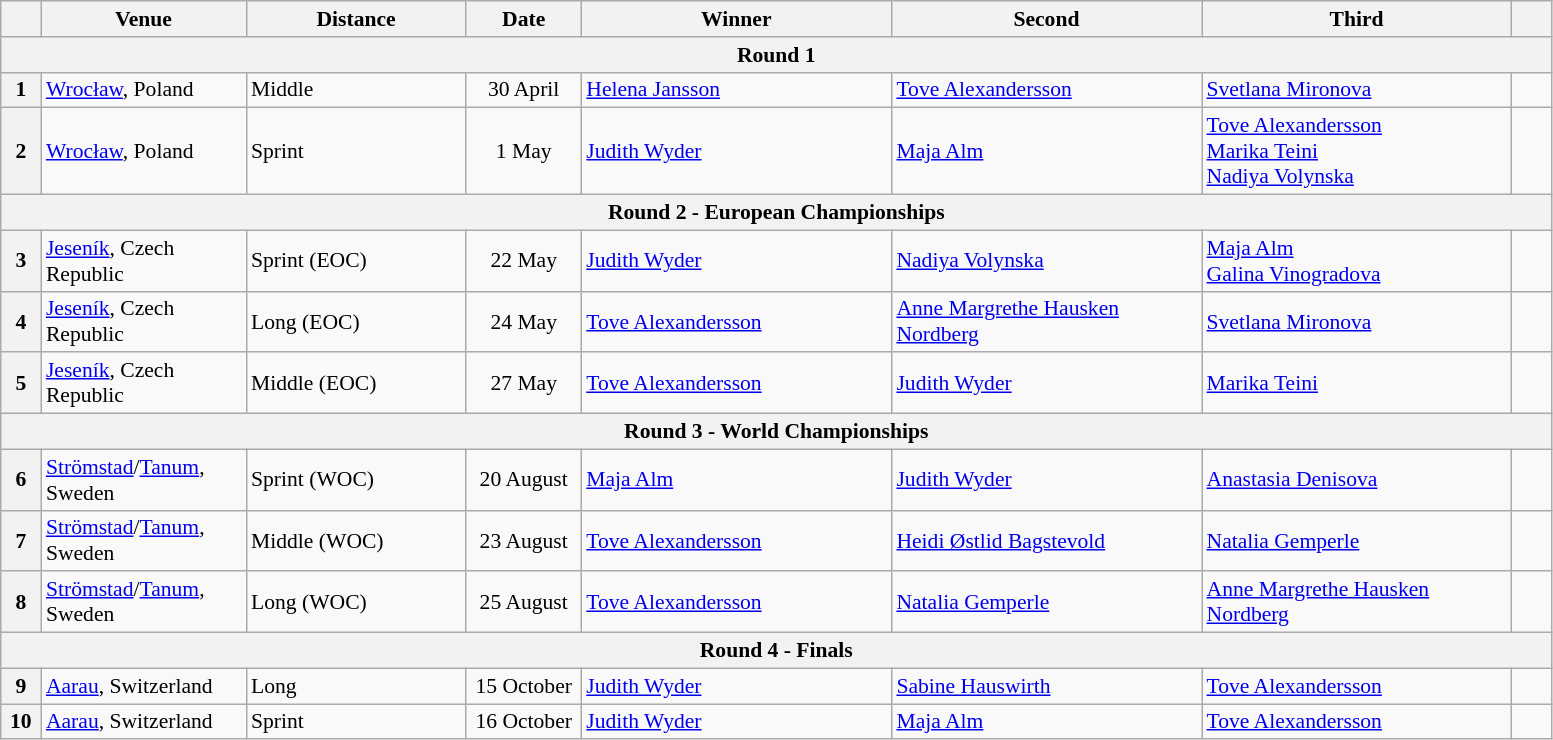<table class="wikitable" style="font-size: 90%">
<tr>
<th width="20"></th>
<th width="130">Venue</th>
<th width="140">Distance</th>
<th width="70">Date</th>
<th width="200">Winner</th>
<th width="200">Second</th>
<th width="200">Third</th>
<th width="20"></th>
</tr>
<tr>
<th colspan="8">Round 1</th>
</tr>
<tr>
<th>1</th>
<td> <a href='#'>Wrocław</a>, Poland</td>
<td>Middle</td>
<td align=center>30 April</td>
<td> <a href='#'>Helena Jansson</a></td>
<td> <a href='#'>Tove Alexandersson</a></td>
<td> <a href='#'>Svetlana Mironova</a></td>
<td></td>
</tr>
<tr>
<th>2</th>
<td> <a href='#'>Wrocław</a>, Poland</td>
<td>Sprint</td>
<td align=center>1 May</td>
<td> <a href='#'>Judith Wyder</a></td>
<td> <a href='#'>Maja Alm</a></td>
<td> <a href='#'>Tove Alexandersson</a><br> <a href='#'>Marika Teini</a><br> <a href='#'>Nadiya Volynska</a></td>
<td></td>
</tr>
<tr>
<th colspan="8">Round 2 - European Championships</th>
</tr>
<tr>
<th>3</th>
<td> <a href='#'>Jeseník</a>, Czech Republic</td>
<td>Sprint (EOC)</td>
<td align=center>22 May</td>
<td> <a href='#'>Judith Wyder</a></td>
<td> <a href='#'>Nadiya Volynska</a></td>
<td> <a href='#'>Maja Alm</a><br> <a href='#'>Galina Vinogradova</a></td>
<td></td>
</tr>
<tr>
<th>4</th>
<td> <a href='#'>Jeseník</a>, Czech Republic</td>
<td>Long (EOC)</td>
<td align=center>24 May</td>
<td> <a href='#'>Tove Alexandersson</a></td>
<td> <a href='#'>Anne Margrethe Hausken Nordberg</a></td>
<td> <a href='#'>Svetlana Mironova</a></td>
<td></td>
</tr>
<tr>
<th>5</th>
<td> <a href='#'>Jeseník</a>, Czech Republic</td>
<td>Middle (EOC)</td>
<td align=center>27 May</td>
<td> <a href='#'>Tove Alexandersson</a></td>
<td> <a href='#'>Judith Wyder</a></td>
<td> <a href='#'>Marika Teini</a></td>
<td></td>
</tr>
<tr>
<th colspan="8">Round 3 - World Championships</th>
</tr>
<tr>
<th>6</th>
<td> <a href='#'>Strömstad</a>/<a href='#'>Tanum</a>, Sweden</td>
<td>Sprint (WOC)</td>
<td align=center>20 August</td>
<td> <a href='#'>Maja Alm</a></td>
<td> <a href='#'>Judith Wyder</a></td>
<td> <a href='#'>Anastasia Denisova</a></td>
<td></td>
</tr>
<tr>
<th>7</th>
<td> <a href='#'>Strömstad</a>/<a href='#'>Tanum</a>, Sweden</td>
<td>Middle (WOC)</td>
<td align=center>23 August</td>
<td> <a href='#'>Tove Alexandersson</a></td>
<td> <a href='#'>Heidi Østlid Bagstevold</a></td>
<td> <a href='#'>Natalia Gemperle</a></td>
<td></td>
</tr>
<tr>
<th>8</th>
<td> <a href='#'>Strömstad</a>/<a href='#'>Tanum</a>, Sweden</td>
<td>Long (WOC)</td>
<td align=center>25 August</td>
<td> <a href='#'>Tove Alexandersson</a></td>
<td> <a href='#'>Natalia Gemperle</a></td>
<td> <a href='#'>Anne Margrethe Hausken Nordberg</a></td>
<td></td>
</tr>
<tr>
<th colspan="8">Round 4 - Finals</th>
</tr>
<tr>
<th>9</th>
<td> <a href='#'>Aarau</a>, Switzerland</td>
<td>Long</td>
<td align=center>15 October</td>
<td> <a href='#'>Judith Wyder</a></td>
<td> <a href='#'>Sabine Hauswirth</a></td>
<td> <a href='#'>Tove Alexandersson</a></td>
<td></td>
</tr>
<tr>
<th>10</th>
<td> <a href='#'>Aarau</a>, Switzerland</td>
<td>Sprint</td>
<td align=center>16 October</td>
<td> <a href='#'>Judith Wyder</a></td>
<td> <a href='#'>Maja Alm</a></td>
<td> <a href='#'>Tove Alexandersson</a></td>
<td></td>
</tr>
</table>
